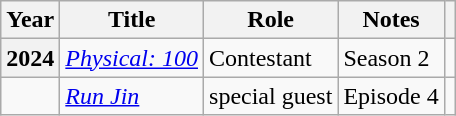<table class="wikitable sortable plainrowheaders">
<tr>
<th scope="col">Year</th>
<th scope="col">Title</th>
<th scope="col">Role</th>
<th scope="col">Notes</th>
<th scope="col" class="unsortable"></th>
</tr>
<tr>
<th scope="row">2024</th>
<td><em><a href='#'>Physical: 100</a></em></td>
<td>Contestant</td>
<td>Season 2</td>
<td></td>
</tr>
<tr>
<td></td>
<td><em><a href='#'>Run Jin</a></em></td>
<td>special guest</td>
<td>Episode 4</td>
</tr>
</table>
